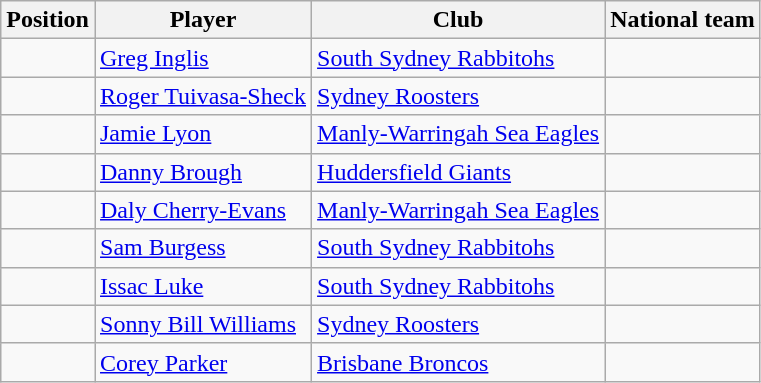<table class="wikitable collapsible collapsed">
<tr>
<th>Position</th>
<th>Player</th>
<th>Club</th>
<th>National team</th>
</tr>
<tr>
<td></td>
<td> <a href='#'>Greg Inglis</a></td>
<td> <a href='#'>South Sydney Rabbitohs</a></td>
<td></td>
</tr>
<tr>
<td></td>
<td> <a href='#'>Roger Tuivasa-Sheck</a></td>
<td> <a href='#'>Sydney Roosters</a></td>
<td></td>
</tr>
<tr>
<td></td>
<td> <a href='#'>Jamie Lyon</a></td>
<td> <a href='#'>Manly-Warringah Sea Eagles</a></td>
<td></td>
</tr>
<tr>
<td></td>
<td> <a href='#'>Danny Brough</a></td>
<td> <a href='#'>Huddersfield Giants</a></td>
<td></td>
</tr>
<tr>
<td></td>
<td> <a href='#'>Daly Cherry-Evans</a></td>
<td> <a href='#'>Manly-Warringah Sea Eagles</a></td>
<td></td>
</tr>
<tr>
<td></td>
<td> <a href='#'>Sam Burgess</a></td>
<td> <a href='#'>South Sydney Rabbitohs</a></td>
<td></td>
</tr>
<tr>
<td></td>
<td> <a href='#'>Issac Luke</a></td>
<td> <a href='#'>South Sydney Rabbitohs</a></td>
<td></td>
</tr>
<tr>
<td></td>
<td> <a href='#'>Sonny Bill Williams</a></td>
<td> <a href='#'>Sydney Roosters</a></td>
<td></td>
</tr>
<tr>
<td></td>
<td> <a href='#'>Corey Parker</a></td>
<td> <a href='#'>Brisbane Broncos</a></td>
<td></td>
</tr>
</table>
